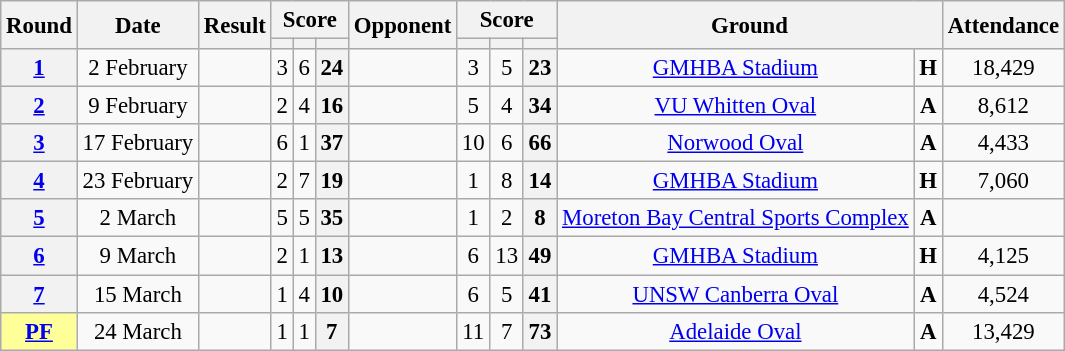<table class="wikitable plainrowheaders" style="font-size:95%; text-align:center;">
<tr>
<th scope="col" rowspan="2">Round</th>
<th scope="col" rowspan="2">Date</th>
<th scope="col" rowspan="2">Result</th>
<th scope="col" colspan="3">Score</th>
<th scope="col" rowspan="2">Opponent</th>
<th scope="col" colspan="3">Score</th>
<th scope="col" rowspan="2" colspan="2">Ground</th>
<th scope="col" rowspan="2">Attendance</th>
</tr>
<tr>
<th scope="col"></th>
<th scope="col"></th>
<th scope="col"></th>
<th scope="col"></th>
<th scope="col"></th>
<th scope="col"></th>
</tr>
<tr>
<th scope="row" style="text-align:center;"><a href='#'>1</a></th>
<td>2 February</td>
<td></td>
<td>3</td>
<td>6</td>
<th>24</th>
<td></td>
<td>3</td>
<td>5</td>
<th>23</th>
<td><a href='#'>GMHBA Stadium</a></td>
<td><strong>H</strong></td>
<td>18,429</td>
</tr>
<tr>
<th scope="row" style="text-align:center;"><a href='#'>2</a></th>
<td>9 February</td>
<td></td>
<td>2</td>
<td>4</td>
<th>16</th>
<td></td>
<td>5</td>
<td>4</td>
<th>34</th>
<td><a href='#'>VU Whitten Oval</a></td>
<td><strong>A</strong></td>
<td>8,612</td>
</tr>
<tr>
<th scope="row" style="text-align:center;"><a href='#'>3</a></th>
<td>17 February</td>
<td></td>
<td>6</td>
<td>1</td>
<th>37</th>
<td></td>
<td>10</td>
<td>6</td>
<th>66</th>
<td><a href='#'>Norwood Oval</a></td>
<td><strong>A</strong></td>
<td>4,433</td>
</tr>
<tr>
<th scope="row" style="text-align:center;"><a href='#'>4</a></th>
<td>23 February</td>
<td></td>
<td>2</td>
<td>7</td>
<th>19</th>
<td></td>
<td>1</td>
<td>8</td>
<th>14</th>
<td><a href='#'>GMHBA Stadium</a></td>
<td><strong>H</strong></td>
<td>7,060</td>
</tr>
<tr>
<th scope="row" style="text-align:center;"><a href='#'>5</a></th>
<td>2 March</td>
<td></td>
<td>5</td>
<td>5</td>
<th>35</th>
<td></td>
<td>1</td>
<td>2</td>
<th>8</th>
<td><a href='#'>Moreton Bay Central Sports Complex</a></td>
<td><strong>A</strong></td>
<td></td>
</tr>
<tr>
<th scope="row" style="text-align:center;"><a href='#'>6</a></th>
<td>9 March</td>
<td></td>
<td>2</td>
<td>1</td>
<th>13</th>
<td></td>
<td>6</td>
<td>13</td>
<th>49</th>
<td><a href='#'>GMHBA Stadium</a></td>
<td><strong>H</strong></td>
<td>4,125</td>
</tr>
<tr>
<th scope="row" style="text-align:center;"><a href='#'>7</a></th>
<td>15 March</td>
<td></td>
<td>1</td>
<td>4</td>
<th>10</th>
<td></td>
<td>6</td>
<td>5</td>
<th>41</th>
<td><a href='#'>UNSW Canberra Oval</a></td>
<td><strong>A</strong></td>
<td>4,524</td>
</tr>
<tr>
<th scope="row" style="background:#ff9; text-align:center;"><a href='#'>PF</a></th>
<td>24 March</td>
<td></td>
<td>1</td>
<td>1</td>
<th>7</th>
<td></td>
<td>11</td>
<td>7</td>
<th>73</th>
<td><a href='#'>Adelaide Oval</a></td>
<td><strong>A</strong></td>
<td>13,429</td>
</tr>
</table>
